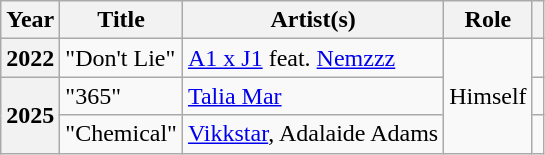<table class="wikitable plainrowheaders" style="margin-right: 0;">
<tr>
<th scope="col">Year</th>
<th scope="col">Title</th>
<th scope="col">Artist(s)</th>
<th>Role</th>
<th scope="col" class="unsortable"></th>
</tr>
<tr>
<th scope="row">2022</th>
<td>"Don't Lie"</td>
<td><a href='#'>A1 x J1</a> feat. <a href='#'>Nemzzz</a></td>
<td rowspan="3">Himself</td>
<td style="text-align:center;"></td>
</tr>
<tr>
<th scope="row" rowspan="2">2025</th>
<td>"365"</td>
<td><a href='#'>Talia Mar</a></td>
<td style="text-align:center;"></td>
</tr>
<tr>
<td>"Chemical"</td>
<td><a href='#'>Vikkstar</a>, Adalaide Adams</td>
<td style="text-align:center;"></td>
</tr>
</table>
